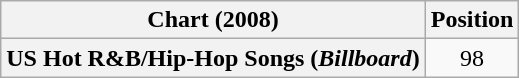<table class="wikitable plainrowheaders" style="text-align:center">
<tr>
<th scope="col">Chart (2008)</th>
<th scope="col">Position</th>
</tr>
<tr>
<th scope="row">US Hot R&B/Hip-Hop Songs (<em>Billboard</em>)</th>
<td>98</td>
</tr>
</table>
